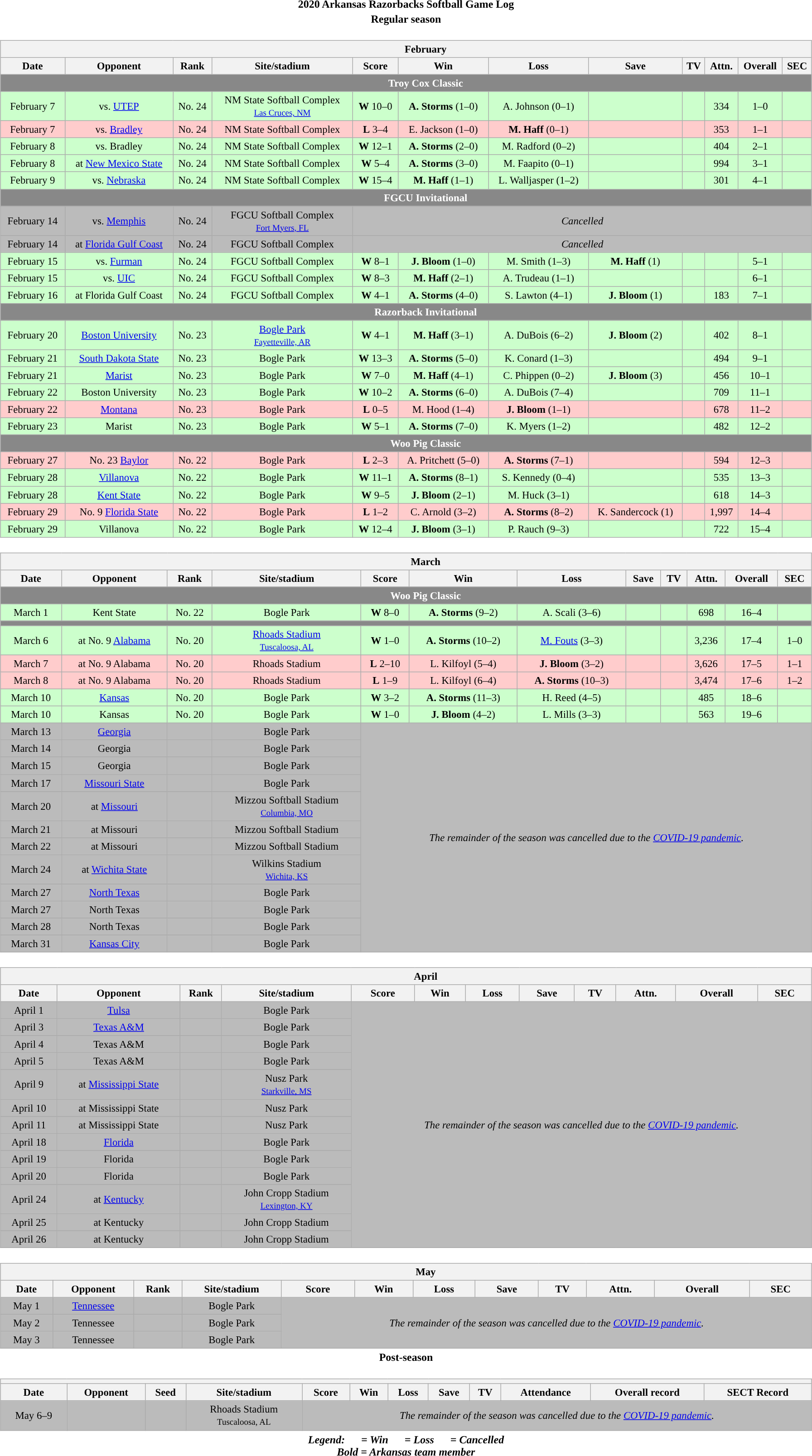<table class="toccolours" width=95% style="clear:both; margin:1.5em auto; text-align:center;">
<tr>
<th colspan=2>2020 Arkansas Razorbacks Softball Game Log</th>
</tr>
<tr>
<th colspan=2>Regular season</th>
</tr>
<tr valign="top">
<td><br><table class="wikitable collapsible" style="margin:auto; width:100%; text-align:center; font-size:95%">
<tr>
<th colspan=12 style="padding-left:4em;">February</th>
</tr>
<tr>
<th>Date</th>
<th>Opponent</th>
<th>Rank</th>
<th>Site/stadium</th>
<th>Score</th>
<th>Win</th>
<th>Loss</th>
<th>Save</th>
<th>TV</th>
<th>Attn.</th>
<th>Overall</th>
<th>SEC</th>
</tr>
<tr>
<th colspan=12 style="padding-left:4em;background:#888888; color:#ffffff">Troy Cox Classic</th>
</tr>
<tr align="center" bgcolor="#ccffcc">
<td>February 7</td>
<td>vs. <a href='#'>UTEP</a></td>
<td>No. 24</td>
<td>NM State Softball Complex<br><small><a href='#'>Las Cruces, NM</a></small></td>
<td><strong>W</strong> 10–0 </td>
<td><strong>A. Storms</strong> (1–0)</td>
<td>A. Johnson (0–1)</td>
<td></td>
<td></td>
<td>334</td>
<td>1–0</td>
<td></td>
</tr>
<tr align="center" bgcolor="#ffcccc">
<td>February 7</td>
<td>vs. <a href='#'>Bradley</a></td>
<td>No. 24</td>
<td>NM State Softball Complex</td>
<td><strong>L</strong> 3–4</td>
<td>E. Jackson (1–0)</td>
<td><strong>M. Haff</strong> (0–1)</td>
<td></td>
<td></td>
<td>353</td>
<td>1–1</td>
<td></td>
</tr>
<tr align="center" bgcolor="#ccffcc">
<td>February 8</td>
<td>vs. Bradley</td>
<td>No. 24</td>
<td>NM State Softball Complex</td>
<td><strong>W</strong> 12–1 </td>
<td><strong>A. Storms</strong> (2–0)</td>
<td>M. Radford (0–2)</td>
<td></td>
<td></td>
<td>404</td>
<td>2–1</td>
<td></td>
</tr>
<tr align="center" bgcolor="#ccffcc">
<td>February 8</td>
<td>at <a href='#'>New Mexico State</a></td>
<td>No. 24</td>
<td>NM State Softball Complex</td>
<td><strong>W</strong> 5–4</td>
<td><strong>A. Storms</strong> (3–0)</td>
<td>M. Faapito (0–1)</td>
<td></td>
<td></td>
<td>994</td>
<td>3–1</td>
<td></td>
</tr>
<tr align="center" bgcolor="#ccffcc">
<td>February 9</td>
<td>vs. <a href='#'>Nebraska</a></td>
<td>No. 24</td>
<td>NM State Softball Complex</td>
<td><strong>W</strong> 15–4 </td>
<td><strong>M. Haff</strong> (1–1)</td>
<td>L. Walljasper (1–2)</td>
<td></td>
<td></td>
<td>301</td>
<td>4–1</td>
<td></td>
</tr>
<tr align="center" bgcolor="white">
</tr>
<tr>
<th colspan=12 style="padding-left:4em;background:#888888; color:#ffffff">FGCU Invitational</th>
</tr>
<tr align="center" bgcolor="#bbbbbb">
<td>February 14</td>
<td>vs. <a href='#'>Memphis</a></td>
<td>No. 24</td>
<td>FGCU Softball Complex<br><small><a href='#'>Fort Myers, FL</a></small></td>
<td colspan=8><em>Cancelled</em></td>
</tr>
<tr align="center" bgcolor="#bbbbbb">
<td>February 14</td>
<td>at <a href='#'>Florida Gulf Coast</a></td>
<td>No. 24</td>
<td>FGCU Softball Complex</td>
<td colspan=8><em>Cancelled</em></td>
</tr>
<tr align="center" bgcolor="#ccffcc">
<td>February 15</td>
<td>vs. <a href='#'>Furman</a></td>
<td>No. 24</td>
<td>FGCU Softball Complex</td>
<td><strong>W</strong> 8–1</td>
<td><strong>J. Bloom</strong> (1–0)</td>
<td>M. Smith (1–3)</td>
<td><strong>M. Haff</strong> (1)</td>
<td></td>
<td></td>
<td>5–1</td>
<td></td>
</tr>
<tr align="center" bgcolor="#ccffcc">
<td>February 15</td>
<td>vs. <a href='#'>UIC</a></td>
<td>No. 24</td>
<td>FGCU Softball Complex</td>
<td><strong>W</strong> 8–3</td>
<td><strong>M. Haff</strong> (2–1)</td>
<td>A. Trudeau (1–1)</td>
<td></td>
<td></td>
<td></td>
<td>6–1</td>
<td></td>
</tr>
<tr align="center" bgcolor="#ccffcc">
<td>February 16</td>
<td>at Florida Gulf Coast</td>
<td>No. 24</td>
<td>FGCU Softball Complex</td>
<td><strong>W</strong> 4–1</td>
<td><strong>A. Storms</strong> (4–0)</td>
<td>S. Lawton (4–1)</td>
<td><strong>J. Bloom</strong> (1)</td>
<td></td>
<td>183</td>
<td>7–1</td>
<td></td>
</tr>
<tr>
<th colspan=12 style="padding-left:4em;background:#888888; color:#ffffff">Razorback Invitational</th>
</tr>
<tr align="center" bgcolor="#ccffcc">
<td>February 20</td>
<td><a href='#'>Boston University</a></td>
<td>No. 23</td>
<td><a href='#'>Bogle Park</a><br><small><a href='#'>Fayetteville, AR</a></small></td>
<td><strong>W</strong> 4–1</td>
<td><strong>M. Haff</strong> (3–1)</td>
<td>A. DuBois (6–2)</td>
<td><strong>J. Bloom</strong> (2)</td>
<td></td>
<td>402</td>
<td>8–1</td>
<td></td>
</tr>
<tr align="center" bgcolor="#ccffcc">
<td>February 21</td>
<td><a href='#'>South Dakota State</a></td>
<td>No. 23</td>
<td>Bogle Park</td>
<td><strong>W</strong> 13–3 </td>
<td><strong>A. Storms</strong> (5–0)</td>
<td>K. Conard (1–3)</td>
<td></td>
<td></td>
<td>494</td>
<td>9–1</td>
<td></td>
</tr>
<tr align="center" bgcolor="#ccffcc">
<td>February 21</td>
<td><a href='#'>Marist</a></td>
<td>No. 23</td>
<td>Bogle Park</td>
<td><strong>W</strong> 7–0</td>
<td><strong>M. Haff</strong> (4–1)</td>
<td>C. Phippen (0–2)</td>
<td><strong>J. Bloom</strong> (3)</td>
<td></td>
<td>456</td>
<td>10–1</td>
<td></td>
</tr>
<tr align="center" bgcolor="#ccffcc">
<td>February 22</td>
<td>Boston University</td>
<td>No. 23</td>
<td>Bogle Park</td>
<td><strong>W</strong> 10–2 </td>
<td><strong>A. Storms</strong> (6–0)</td>
<td>A. DuBois (7–4)</td>
<td></td>
<td></td>
<td>709</td>
<td>11–1</td>
<td></td>
</tr>
<tr align="center" bgcolor="#ffcccc">
<td>February 22</td>
<td><a href='#'>Montana</a></td>
<td>No. 23</td>
<td>Bogle Park</td>
<td><strong>L</strong> 0–5</td>
<td>M. Hood (1–4)</td>
<td><strong>J. Bloom</strong> (1–1)</td>
<td></td>
<td></td>
<td>678</td>
<td>11–2</td>
<td></td>
</tr>
<tr align="center" bgcolor="#ccffcc">
<td>February 23</td>
<td>Marist</td>
<td>No. 23</td>
<td>Bogle Park</td>
<td><strong>W</strong> 5–1</td>
<td><strong>A. Storms</strong> (7–0)</td>
<td>K. Myers (1–2)</td>
<td></td>
<td></td>
<td>482</td>
<td>12–2</td>
<td></td>
</tr>
<tr>
<th colspan=12 style="padding-left:4em;background:#888888; color:#ffffff">Woo Pig Classic</th>
</tr>
<tr align="center" bgcolor="#ffcccc">
<td>February 27</td>
<td>No. 23 <a href='#'>Baylor</a></td>
<td>No. 22</td>
<td>Bogle Park</td>
<td><strong>L</strong> 2–3</td>
<td>A. Pritchett (5–0)</td>
<td><strong>A. Storms</strong> (7–1)</td>
<td></td>
<td></td>
<td>594</td>
<td>12–3</td>
<td></td>
</tr>
<tr align="center" bgcolor="#ccffcc">
<td>February 28</td>
<td><a href='#'>Villanova</a></td>
<td>No. 22</td>
<td>Bogle Park</td>
<td><strong>W</strong> 11–1 </td>
<td><strong>A. Storms</strong> (8–1)</td>
<td>S. Kennedy (0–4)</td>
<td></td>
<td></td>
<td>535</td>
<td>13–3</td>
<td></td>
</tr>
<tr align="center" bgcolor="#ccffcc">
<td>February 28</td>
<td><a href='#'>Kent State</a></td>
<td>No. 22</td>
<td>Bogle Park</td>
<td><strong>W</strong> 9–5</td>
<td><strong>J. Bloom</strong> (2–1)</td>
<td>M. Huck (3–1)</td>
<td></td>
<td></td>
<td>618</td>
<td>14–3</td>
<td></td>
</tr>
<tr align="center" bgcolor="#ffcccc">
<td>February 29</td>
<td>No. 9 <a href='#'>Florida State</a></td>
<td>No. 22</td>
<td>Bogle Park</td>
<td><strong>L</strong> 1–2</td>
<td>C. Arnold (3–2)</td>
<td><strong>A. Storms</strong> (8–2)</td>
<td>K. Sandercock (1)</td>
<td></td>
<td>1,997</td>
<td>14–4</td>
<td></td>
</tr>
<tr align="center" bgcolor="#ccffcc">
<td>February 29</td>
<td>Villanova</td>
<td>No. 22</td>
<td>Bogle Park</td>
<td><strong>W</strong> 12–4 </td>
<td><strong>J. Bloom</strong> (3–1)</td>
<td>P. Rauch (9–3)</td>
<td></td>
<td></td>
<td>722</td>
<td>15–4</td>
<td></td>
</tr>
</table>
</td>
</tr>
<tr>
<td><br><table class="wikitable collapsible " style="margin:auto; width:100%; text-align:center; font-size:95%">
<tr>
<th colspan=12 style="padding-left:4em;">March</th>
</tr>
<tr>
<th>Date</th>
<th>Opponent</th>
<th>Rank</th>
<th>Site/stadium</th>
<th>Score</th>
<th>Win</th>
<th>Loss</th>
<th>Save</th>
<th>TV</th>
<th>Attn.</th>
<th>Overall</th>
<th>SEC</th>
</tr>
<tr>
<th colspan=12 style="padding-left:4em;background:#888888; color:#ffffff">Woo Pig Classic</th>
</tr>
<tr align="center" bgcolor="#ccffcc">
<td>March 1</td>
<td>Kent State</td>
<td>No. 22</td>
<td>Bogle Park</td>
<td><strong>W</strong> 8–0 </td>
<td><strong>A. Storms</strong> (9–2)</td>
<td>A. Scali (3–6)</td>
<td></td>
<td></td>
<td>698</td>
<td>16–4</td>
<td></td>
</tr>
<tr>
<th colspan=12 style="padding-left:4em;background:#888888; color:#ffffff"></th>
</tr>
<tr align="center" bgcolor="#ccffcc">
<td>March 6</td>
<td>at No. 9 <a href='#'>Alabama</a></td>
<td>No. 20</td>
<td><a href='#'>Rhoads Stadium</a><br><small><a href='#'>Tuscaloosa, AL</a></small></td>
<td><strong>W</strong> 1–0</td>
<td><strong>A. Storms</strong> (10–2)</td>
<td><a href='#'>M. Fouts</a> (3–3)</td>
<td></td>
<td></td>
<td>3,236</td>
<td>17–4</td>
<td>1–0</td>
</tr>
<tr align="center" bgcolor="#ffcccc">
<td>March 7</td>
<td>at No. 9 Alabama</td>
<td>No. 20</td>
<td>Rhoads Stadium</td>
<td><strong>L</strong> 2–10 </td>
<td>L. Kilfoyl (5–4)</td>
<td><strong>J. Bloom</strong> (3–2)</td>
<td></td>
<td></td>
<td>3,626</td>
<td>17–5</td>
<td>1–1</td>
</tr>
<tr align="center" bgcolor="#ffcccc">
<td>March 8</td>
<td>at No. 9 Alabama</td>
<td>No. 20</td>
<td>Rhoads Stadium</td>
<td><strong>L</strong> 1–9 </td>
<td>L. Kilfoyl (6–4)</td>
<td><strong>A. Storms</strong> (10–3)</td>
<td></td>
<td></td>
<td>3,474</td>
<td>17–6</td>
<td>1–2</td>
</tr>
<tr align="center" bgcolor="#ccffcc">
<td>March 10</td>
<td><a href='#'>Kansas</a></td>
<td>No. 20</td>
<td>Bogle Park</td>
<td><strong>W</strong> 3–2</td>
<td><strong>A. Storms</strong> (11–3)</td>
<td>H. Reed (4–5)</td>
<td></td>
<td></td>
<td>485</td>
<td>18–6</td>
<td></td>
</tr>
<tr align="center" bgcolor="#ccffcc">
<td>March 10</td>
<td>Kansas</td>
<td>No. 20</td>
<td>Bogle Park</td>
<td><strong>W</strong> 1–0</td>
<td><strong>J. Bloom</strong> (4–2)</td>
<td>L. Mills (3–3)</td>
<td></td>
<td></td>
<td>563</td>
<td>19–6</td>
<td></td>
</tr>
<tr align="center" bgcolor="#bbbbbb">
<td>March 13</td>
<td><a href='#'>Georgia</a></td>
<td></td>
<td>Bogle Park</td>
<td rowspan=12 colspan=8><em>The remainder of the season was cancelled due to the <a href='#'>COVID-19 pandemic</a>.</em></td>
</tr>
<tr align="center" bgcolor="#bbbbbb">
<td>March 14</td>
<td>Georgia</td>
<td></td>
<td>Bogle Park</td>
</tr>
<tr align="center" bgcolor="#bbbbbb">
<td>March 15</td>
<td>Georgia</td>
<td></td>
<td>Bogle Park</td>
</tr>
<tr align="center" bgcolor="#bbbbbb">
<td>March 17</td>
<td><a href='#'>Missouri State</a></td>
<td></td>
<td>Bogle Park</td>
</tr>
<tr align="center" bgcolor="#bbbbbb">
<td>March 20</td>
<td>at <a href='#'>Missouri</a></td>
<td></td>
<td>Mizzou Softball Stadium<br><small><a href='#'>Columbia, MO</a></small></td>
</tr>
<tr align="center" bgcolor="#bbbbbb">
<td>March 21</td>
<td>at Missouri</td>
<td></td>
<td>Mizzou Softball Stadium</td>
</tr>
<tr align="center" bgcolor="#bbbbbb">
<td>March 22</td>
<td>at Missouri</td>
<td></td>
<td>Mizzou Softball Stadium</td>
</tr>
<tr align="center" bgcolor="#bbbbbb">
<td>March 24</td>
<td>at <a href='#'>Wichita State</a></td>
<td></td>
<td>Wilkins Stadium<br><small><a href='#'>Wichita, KS</a></small></td>
</tr>
<tr align="center" bgcolor="bbbbbb">
<td>March 27</td>
<td><a href='#'>North Texas</a></td>
<td></td>
<td>Bogle Park</td>
</tr>
<tr align="center" bgcolor="bbbbbb">
<td>March 27</td>
<td>North Texas</td>
<td></td>
<td>Bogle Park</td>
</tr>
<tr align="center" bgcolor="bbbbbb">
<td>March 28</td>
<td>North Texas</td>
<td></td>
<td>Bogle Park</td>
</tr>
<tr align="center" bgcolor="bbbbbb">
<td>March 31</td>
<td><a href='#'>Kansas City</a></td>
<td></td>
<td>Bogle Park</td>
</tr>
</table>
</td>
</tr>
<tr>
<td><br><table class="wikitable collapsible" style="margin:auto; width:100%; text-align:center; font-size:95%">
<tr>
<th colspan=12 style="padding-left:4em;">April</th>
</tr>
<tr>
<th>Date</th>
<th>Opponent</th>
<th>Rank</th>
<th>Site/stadium</th>
<th>Score</th>
<th>Win</th>
<th>Loss</th>
<th>Save</th>
<th>TV</th>
<th>Attn.</th>
<th>Overall</th>
<th>SEC</th>
</tr>
<tr align="center" bgcolor="bbbbbb">
<td>April 1</td>
<td><a href='#'>Tulsa</a></td>
<td></td>
<td>Bogle Park</td>
<td rowspan=13 colspan=8><em>The remainder of the season was cancelled due to the <a href='#'>COVID-19 pandemic</a>.</em></td>
</tr>
<tr align="center" bgcolor="#bbbbbb">
<td>April 3</td>
<td><a href='#'>Texas A&M</a></td>
<td></td>
<td>Bogle Park</td>
</tr>
<tr align="center" bgcolor="bbbbbb">
<td>April 4</td>
<td>Texas A&M</td>
<td></td>
<td>Bogle Park</td>
</tr>
<tr align="center" bgcolor="bbbbbb">
<td>April 5</td>
<td>Texas A&M</td>
<td></td>
<td>Bogle Park</td>
</tr>
<tr align="center" bgcolor="bbbbbb">
<td>April 9</td>
<td>at <a href='#'>Mississippi State</a></td>
<td></td>
<td>Nusz Park<br><small><a href='#'>Starkville, MS</a></small></td>
</tr>
<tr align="center" bgcolor="bbbbbb">
<td>April 10</td>
<td>at Mississippi State</td>
<td></td>
<td>Nusz Park</td>
</tr>
<tr align="center" bgcolor="bbbbbb">
<td>April 11</td>
<td>at Mississippi State</td>
<td></td>
<td>Nusz Park</td>
</tr>
<tr align="center" bgcolor="bbbbbb">
<td>April 18</td>
<td><a href='#'>Florida</a></td>
<td></td>
<td>Bogle Park</td>
</tr>
<tr align="center" bgcolor="bbbbbb">
<td>April 19</td>
<td>Florida</td>
<td></td>
<td>Bogle Park</td>
</tr>
<tr align="center" bgcolor="bbbbbb">
<td>April 20</td>
<td>Florida</td>
<td></td>
<td>Bogle Park</td>
</tr>
<tr align="center" bgcolor="bbbbbb">
<td>April 24</td>
<td>at <a href='#'>Kentucky</a></td>
<td></td>
<td>John Cropp Stadium<br><small><a href='#'>Lexington, KY</a></small></td>
</tr>
<tr align="center" bgcolor="bbbbbb">
<td>April 25</td>
<td>at Kentucky</td>
<td></td>
<td>John Cropp Stadium</td>
</tr>
<tr align="center" bgcolor="bbbbbb">
<td>April 26</td>
<td>at Kentucky</td>
<td></td>
<td>John Cropp Stadium</td>
</tr>
</table>
</td>
</tr>
<tr>
<td><br><table class="wikitable collapsible" style="margin:auto; width:100%; text-align:center; font-size:95%">
<tr>
<th colspan=13 style="padding-left:4em;">May</th>
</tr>
<tr>
<th>Date</th>
<th>Opponent</th>
<th>Rank</th>
<th>Site/stadium</th>
<th>Score</th>
<th>Win</th>
<th>Loss</th>
<th>Save</th>
<th>TV</th>
<th>Attn.</th>
<th>Overall</th>
<th>SEC</th>
</tr>
<tr align="center" bgcolor="bbbbbb">
<td>May 1</td>
<td><a href='#'>Tennessee</a></td>
<td></td>
<td>Bogle Park</td>
<td rowspan=3 colspan=8><em>The remainder of the season was cancelled due to the <a href='#'>COVID-19 pandemic</a>.</em></td>
</tr>
<tr align="center" bgcolor="bbbbbb">
<td>May 2</td>
<td>Tennessee</td>
<td></td>
<td>Bogle Park</td>
</tr>
<tr align="center" bgcolor="bbbbbb">
<td>May 3</td>
<td>Tennessee</td>
<td></td>
<td>Bogle Park</td>
</tr>
</table>
</td>
</tr>
<tr>
<th colspan=2>Post-season</th>
</tr>
<tr>
<td><br><table class="wikitable collapsible" style="margin:auto; width:100%; text-align:center; font-size:95%">
<tr>
<th colspan=12 style="padding-left:4em;"></th>
</tr>
<tr>
<th>Date</th>
<th>Opponent</th>
<th>Seed</th>
<th>Site/stadium</th>
<th>Score</th>
<th>Win</th>
<th>Loss</th>
<th>Save</th>
<th>TV</th>
<th>Attendance</th>
<th>Overall record</th>
<th>SECT Record</th>
</tr>
<tr align="center" bgcolor="bbbbbb">
<td>May 6–9</td>
<td></td>
<td></td>
<td>Rhoads Stadium<br><small>Tuscaloosa, AL</small></td>
<td colspan=8><em>The remainder of the season was cancelled due to the <a href='#'>COVID-19 pandemic</a>.</em></td>
</tr>
</table>
</td>
</tr>
<tr>
<th colspan=9><em>Legend:       = Win       = Loss       = Cancelled<br>Bold = Arkansas team member</em></th>
</tr>
</table>
